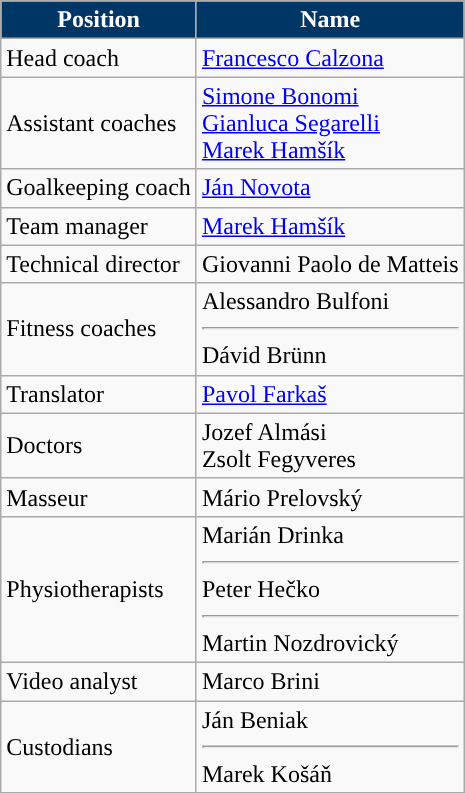<table class="wikitable">
<tr>
<th style="background:#003665; color:white; ">Position</th>
<th style="background:#003665; color:white; ">Name</th>
</tr>
<tr>
<td>Head coach</td>
<td> <a href='#'>Francesco Calzona</a></td>
</tr>
<tr>
<td>Assistant coaches</td>
<td> <a href='#'>Simone Bonomi</a><br> <a href='#'>Gianluca Segarelli</a><br> <a href='#'>Marek Hamšík</a></td>
</tr>
<tr>
<td>Goalkeeping coach</td>
<td> <a href='#'>Ján Novota</a></td>
</tr>
<tr>
<td>Team manager</td>
<td> <a href='#'>Marek Hamšík</a></td>
</tr>
<tr>
<td>Technical director</td>
<td> Giovanni Paolo de Matteis</td>
</tr>
<tr>
<td>Fitness coaches</td>
<td> Alessandro Bulfoni<hr> Dávid Brünn</td>
</tr>
<tr>
<td>Translator</td>
<td> <a href='#'>Pavol Farkaš</a></td>
</tr>
<tr>
<td>Doctors</td>
<td> Jozef Almási<br> Zsolt Fegyveres</td>
</tr>
<tr>
<td>Masseur</td>
<td> Mário Prelovský</td>
</tr>
<tr>
<td>Physiotherapists</td>
<td> Marián Drinka<hr> Peter Hečko<hr> Martin Nozdrovický</td>
</tr>
<tr>
<td>Video analyst</td>
<td> Marco Brini</td>
</tr>
<tr>
<td>Custodians</td>
<td> Ján Beniak<hr> Marek Košáň</td>
</tr>
<tr>
</tr>
</table>
